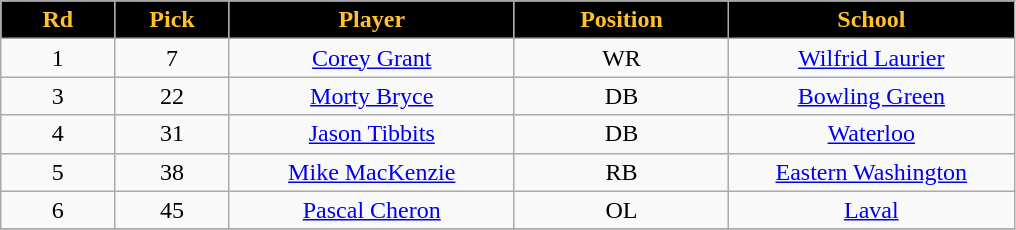<table class="wikitable sortable">
<tr>
<th style="background:#000000;color:#FFC12D;"  width="8%">Rd</th>
<th style="background:#000000;color:#FFC12D;"  width="8%">Pick</th>
<th style="background:#000000;color:#FFC12D;"  width="20%">Player</th>
<th style="background:#000000;color:#FFC12D;"  width="15%">Position</th>
<th style="background:#000000;color:#FFC12D;"  width="20%">School</th>
</tr>
<tr align="center">
<td align=center>1</td>
<td>7</td>
<td><a href='#'>Corey Grant</a></td>
<td>WR</td>
<td><a href='#'>Wilfrid Laurier</a></td>
</tr>
<tr align="center">
<td align=center>3</td>
<td>22</td>
<td><a href='#'>Morty Bryce</a></td>
<td>DB</td>
<td><a href='#'>Bowling Green</a></td>
</tr>
<tr align="center">
<td align=center>4</td>
<td>31</td>
<td><a href='#'>Jason Tibbits</a></td>
<td>DB</td>
<td><a href='#'>Waterloo</a></td>
</tr>
<tr align="center">
<td align=center>5</td>
<td>38</td>
<td><a href='#'>Mike MacKenzie</a></td>
<td>RB</td>
<td><a href='#'>Eastern Washington</a></td>
</tr>
<tr align="center">
<td align=center>6</td>
<td>45</td>
<td><a href='#'>Pascal Cheron</a></td>
<td>OL</td>
<td><a href='#'>Laval</a></td>
</tr>
<tr>
</tr>
</table>
